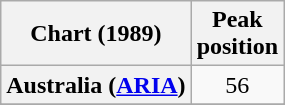<table class="wikitable plainrowheaders" style="text-align:center">
<tr>
<th>Chart (1989)</th>
<th>Peak<br>position</th>
</tr>
<tr>
<th scope="row">Australia (<a href='#'>ARIA</a>)</th>
<td>56</td>
</tr>
<tr>
</tr>
<tr>
</tr>
</table>
